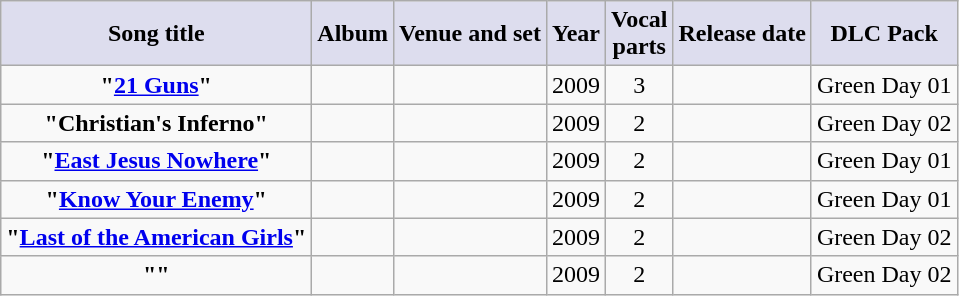<table class="wikitable sortable plainrowheaders" style="text-align: center;">
<tr>
<th scope="col" style="background:#dde;">Song title</th>
<th scope="col" style="background:#dde;">Album</th>
<th scope="col" style="background:#dde;">Venue and set</th>
<th scope="col" style="background:#dde;">Year</th>
<th scope="col" style="background:#dde;">Vocal<br>parts</th>
<th scope="col" style="background:#dde;">Release date</th>
<th scope="col" style="background:#dde;">DLC Pack</th>
</tr>
<tr>
<th scope="row" style="text-align: center; background: inherit;">"<a href='#'>21 Guns</a>"</th>
<td><em></em></td>
<td></td>
<td>2009</td>
<td>3</td>
<td></td>
<td>Green Day 01</td>
</tr>
<tr>
<th scope="row" style="text-align: center; background: inherit;">"Christian's Inferno"</th>
<td><em></em></td>
<td></td>
<td>2009</td>
<td>2</td>
<td></td>
<td>Green Day 02</td>
</tr>
<tr>
<th scope="row" style="text-align: center; background: inherit;">"<a href='#'>East Jesus Nowhere</a>"</th>
<td><em></em></td>
<td></td>
<td>2009</td>
<td>2</td>
<td></td>
<td>Green Day 01</td>
</tr>
<tr>
<th scope="row" style="text-align: center; background: inherit;">"<a href='#'>Know Your Enemy</a>"</th>
<td><em></em></td>
<td></td>
<td>2009</td>
<td>2</td>
<td></td>
<td>Green Day 01</td>
</tr>
<tr>
<th scope="row" style="text-align: center; background: inherit;">"<a href='#'>Last of the American Girls</a>"</th>
<td><em></em></td>
<td></td>
<td>2009</td>
<td>2</td>
<td></td>
<td>Green Day 02</td>
</tr>
<tr>
<th scope="row" style="text-align: center; background: inherit;">""</th>
<td><em></em></td>
<td></td>
<td>2009</td>
<td>2</td>
<td></td>
<td>Green Day 02</td>
</tr>
</table>
